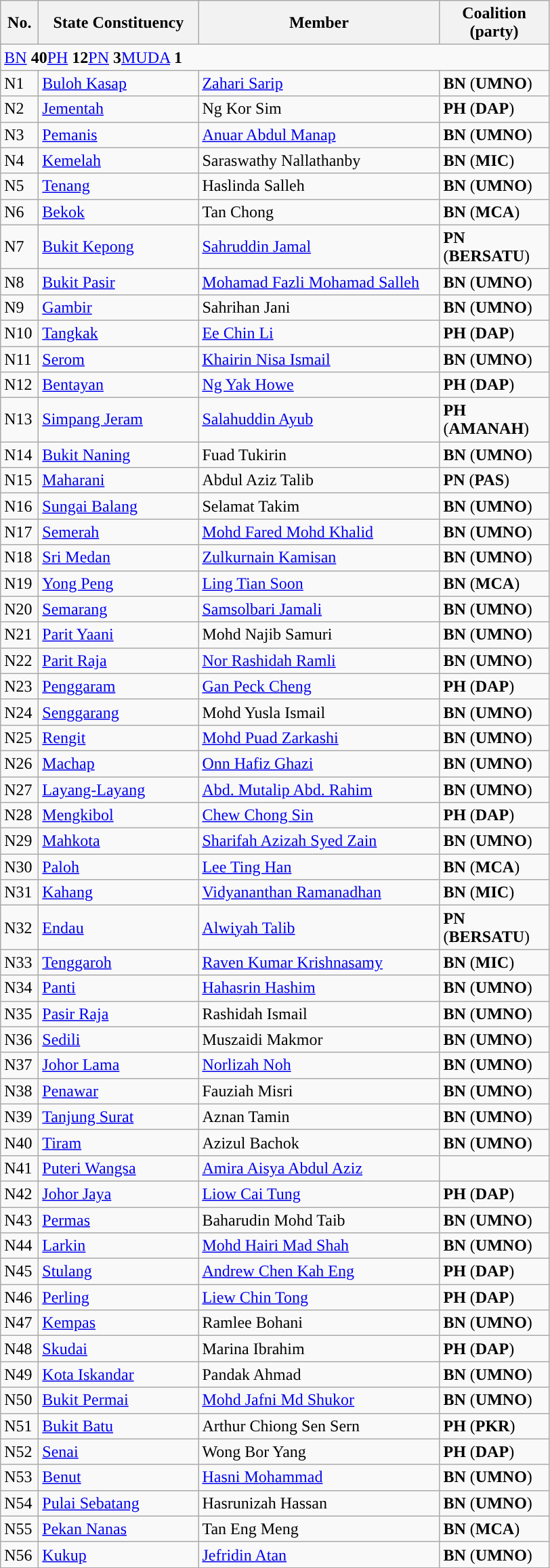<table class="wikitable sortable">
<tr>
<th style="width:30px;">No.</th>
<th style="width:150px;">State Constituency</th>
<th style="width:230px;">Member</th>
<th style="width:100px;">Coalition (party)</th>
</tr>
<tr>
<td colspan="4"><a href='#'>BN</a> <strong>40</strong><a href='#'>PH</a> <strong>12</strong><a href='#'>PN</a> <strong>3</strong><a href='#'>MUDA</a> <strong>1</strong></td>
</tr>
<tr>
<td>N1</td>
<td><a href='#'>Buloh Kasap</a></td>
<td><a href='#'>Zahari Sarip</a></td>
<td style="background:"><strong>BN</strong> (<strong>UMNO</strong>)</td>
</tr>
<tr>
<td>N2</td>
<td><a href='#'>Jementah</a></td>
<td>Ng Kor Sim</td>
<td style="background:"><strong>PH</strong> (<strong>DAP</strong>)</td>
</tr>
<tr>
<td>N3</td>
<td><a href='#'>Pemanis</a></td>
<td><a href='#'>Anuar Abdul Manap</a></td>
<td style="background:"><strong>BN</strong> (<strong>UMNO</strong>)</td>
</tr>
<tr>
<td>N4</td>
<td><a href='#'>Kemelah</a></td>
<td>Saraswathy Nallathanby</td>
<td style="background:"><strong>BN</strong> (<strong>MIC</strong>)</td>
</tr>
<tr>
<td>N5</td>
<td><a href='#'>Tenang</a></td>
<td>Haslinda Salleh</td>
<td style="background:"><strong>BN</strong> (<strong>UMNO</strong>)</td>
</tr>
<tr>
<td>N6</td>
<td><a href='#'>Bekok</a></td>
<td>Tan Chong</td>
<td style="background:"><strong>BN</strong> (<strong>MCA</strong>)</td>
</tr>
<tr>
<td>N7</td>
<td><a href='#'>Bukit Kepong</a></td>
<td><a href='#'>Sahruddin Jamal</a></td>
<td style="background:"><strong>PN</strong> (<strong>BERSATU</strong>)</td>
</tr>
<tr>
<td>N8</td>
<td><a href='#'>Bukit Pasir</a></td>
<td><a href='#'>Mohamad Fazli Mohamad Salleh</a></td>
<td style="background:"><strong>BN</strong> (<strong>UMNO</strong>)</td>
</tr>
<tr>
<td>N9</td>
<td><a href='#'>Gambir</a></td>
<td>Sahrihan Jani</td>
<td style="background:"><strong>BN</strong> (<strong>UMNO</strong>)</td>
</tr>
<tr>
<td>N10</td>
<td><a href='#'>Tangkak</a></td>
<td><a href='#'>Ee Chin Li</a></td>
<td style="background:"><strong>PH</strong> (<strong>DAP</strong>)</td>
</tr>
<tr>
<td>N11</td>
<td><a href='#'>Serom</a></td>
<td><a href='#'>Khairin Nisa Ismail</a></td>
<td style="background:"><strong>BN</strong> (<strong>UMNO</strong>)</td>
</tr>
<tr>
<td>N12</td>
<td><a href='#'>Bentayan</a></td>
<td><a href='#'>Ng Yak Howe</a></td>
<td style="background:"><strong>PH</strong> (<strong>DAP</strong>)</td>
</tr>
<tr>
<td>N13</td>
<td><a href='#'>Simpang Jeram</a></td>
<td><a href='#'>Salahuddin Ayub</a></td>
<td style="background:"><strong>PH</strong> (<strong>AMANAH</strong>)</td>
</tr>
<tr>
<td>N14</td>
<td><a href='#'>Bukit Naning</a></td>
<td>Fuad Tukirin</td>
<td style="background:"><strong>BN</strong> (<strong>UMNO</strong>)</td>
</tr>
<tr>
<td>N15</td>
<td><a href='#'>Maharani</a></td>
<td>Abdul Aziz Talib</td>
<td style="background:"><strong>PN</strong> (<strong>PAS</strong>)</td>
</tr>
<tr>
<td>N16</td>
<td><a href='#'>Sungai Balang</a></td>
<td>Selamat Takim</td>
<td style="background:"><strong>BN</strong> (<strong>UMNO</strong>)</td>
</tr>
<tr>
<td>N17</td>
<td><a href='#'>Semerah</a></td>
<td><a href='#'>Mohd Fared Mohd Khalid</a></td>
<td style="background:"><strong>BN</strong> (<strong>UMNO</strong>)</td>
</tr>
<tr>
<td>N18</td>
<td><a href='#'>Sri Medan</a></td>
<td><a href='#'>Zulkurnain Kamisan</a></td>
<td style="background:"><strong>BN</strong> (<strong>UMNO</strong>)</td>
</tr>
<tr>
<td>N19</td>
<td><a href='#'>Yong Peng</a></td>
<td><a href='#'>Ling Tian Soon</a></td>
<td style="background:"><strong>BN</strong> (<strong>MCA</strong>)</td>
</tr>
<tr>
<td>N20</td>
<td><a href='#'>Semarang</a></td>
<td><a href='#'>Samsolbari Jamali</a></td>
<td style="background:"><strong>BN</strong> (<strong>UMNO</strong>)</td>
</tr>
<tr>
<td>N21</td>
<td><a href='#'>Parit Yaani</a></td>
<td>Mohd Najib Samuri</td>
<td style="background:"><strong>BN</strong> (<strong>UMNO</strong>)</td>
</tr>
<tr>
<td>N22</td>
<td><a href='#'>Parit Raja</a></td>
<td><a href='#'>Nor Rashidah Ramli</a></td>
<td style="background:"><strong>BN</strong> (<strong>UMNO</strong>)</td>
</tr>
<tr>
<td>N23</td>
<td><a href='#'>Penggaram</a></td>
<td><a href='#'>Gan Peck Cheng</a></td>
<td style="background:"><strong>PH</strong> (<strong>DAP</strong>)</td>
</tr>
<tr>
<td>N24</td>
<td><a href='#'>Senggarang</a></td>
<td>Mohd Yusla Ismail</td>
<td style="background:"><strong>BN</strong> (<strong>UMNO</strong>)</td>
</tr>
<tr>
<td>N25</td>
<td><a href='#'>Rengit</a></td>
<td><a href='#'>Mohd Puad Zarkashi</a></td>
<td style="background:"><strong>BN</strong> (<strong>UMNO</strong>)</td>
</tr>
<tr>
<td>N26</td>
<td><a href='#'>Machap</a></td>
<td><a href='#'>Onn Hafiz Ghazi</a></td>
<td style="background:"><strong>BN</strong> (<strong>UMNO</strong>)</td>
</tr>
<tr>
<td>N27</td>
<td><a href='#'>Layang-Layang</a></td>
<td><a href='#'>Abd. Mutalip Abd. Rahim</a></td>
<td style="background:"><strong>BN</strong> (<strong>UMNO</strong>)</td>
</tr>
<tr>
<td>N28</td>
<td><a href='#'>Mengkibol</a></td>
<td><a href='#'>Chew Chong Sin</a></td>
<td style="background:"><strong>PH</strong> (<strong>DAP</strong>)</td>
</tr>
<tr>
<td>N29</td>
<td><a href='#'>Mahkota</a></td>
<td><a href='#'>Sharifah Azizah Syed Zain</a></td>
<td style="background:"><strong>BN</strong> (<strong>UMNO</strong>)</td>
</tr>
<tr>
<td>N30</td>
<td><a href='#'>Paloh</a></td>
<td><a href='#'>Lee Ting Han</a></td>
<td style="background:"><strong>BN</strong> (<strong>MCA</strong>)</td>
</tr>
<tr>
<td>N31</td>
<td><a href='#'>Kahang</a></td>
<td><a href='#'>Vidyananthan Ramanadhan</a></td>
<td style="background:"><strong>BN</strong> (<strong>MIC</strong>)</td>
</tr>
<tr>
<td>N32</td>
<td><a href='#'>Endau</a></td>
<td><a href='#'>Alwiyah Talib</a></td>
<td style="background:"><strong>PN</strong> (<strong>BERSATU</strong>)</td>
</tr>
<tr>
<td>N33</td>
<td><a href='#'>Tenggaroh</a></td>
<td><a href='#'>Raven Kumar Krishnasamy</a></td>
<td style="background:"><strong>BN</strong> (<strong>MIC</strong>)</td>
</tr>
<tr>
<td>N34</td>
<td><a href='#'>Panti</a></td>
<td><a href='#'>Hahasrin Hashim</a></td>
<td style="background:"><strong>BN</strong> (<strong>UMNO</strong>)</td>
</tr>
<tr>
<td>N35</td>
<td><a href='#'>Pasir Raja</a></td>
<td>Rashidah Ismail</td>
<td style="background:"><strong>BN</strong> (<strong>UMNO</strong>)</td>
</tr>
<tr>
<td>N36</td>
<td><a href='#'>Sedili</a></td>
<td>Muszaidi Makmor</td>
<td style="background:"><strong>BN</strong> (<strong>UMNO</strong>)</td>
</tr>
<tr>
<td>N37</td>
<td><a href='#'>Johor Lama</a></td>
<td><a href='#'>Norlizah Noh</a></td>
<td style="background:"><strong>BN</strong> (<strong>UMNO</strong>)</td>
</tr>
<tr>
<td>N38</td>
<td><a href='#'>Penawar</a></td>
<td>Fauziah Misri</td>
<td style="background:"><strong>BN</strong> (<strong>UMNO</strong>)</td>
</tr>
<tr>
<td>N39</td>
<td><a href='#'>Tanjung Surat</a></td>
<td>Aznan Tamin</td>
<td style="background:"><strong>BN</strong> (<strong>UMNO</strong>)</td>
</tr>
<tr>
<td>N40</td>
<td><a href='#'>Tiram</a></td>
<td>Azizul Bachok</td>
<td style="background:"><strong>BN</strong> (<strong>UMNO</strong>)</td>
</tr>
<tr>
<td>N41</td>
<td><a href='#'>Puteri Wangsa</a></td>
<td><a href='#'>Amira Aisya Abdul Aziz</a></td>
<td style="background:"></td>
</tr>
<tr>
<td>N42</td>
<td><a href='#'>Johor Jaya</a></td>
<td><a href='#'>Liow Cai Tung</a></td>
<td style="background:"><strong>PH</strong> (<strong>DAP</strong>)</td>
</tr>
<tr>
<td>N43</td>
<td><a href='#'>Permas</a></td>
<td>Baharudin Mohd Taib</td>
<td style="background:"><strong>BN</strong> (<strong>UMNO</strong>)</td>
</tr>
<tr>
<td>N44</td>
<td><a href='#'>Larkin</a></td>
<td><a href='#'>Mohd Hairi Mad Shah</a></td>
<td style="background:"><strong>BN</strong> (<strong>UMNO</strong>)</td>
</tr>
<tr>
<td>N45</td>
<td><a href='#'>Stulang</a></td>
<td><a href='#'>Andrew Chen Kah Eng</a></td>
<td style="background:"><strong>PH</strong> (<strong>DAP</strong>)</td>
</tr>
<tr>
<td>N46</td>
<td><a href='#'>Perling</a></td>
<td><a href='#'>Liew Chin Tong</a></td>
<td style="background:"><strong>PH</strong> (<strong>DAP</strong>)</td>
</tr>
<tr>
<td>N47</td>
<td><a href='#'>Kempas</a></td>
<td>Ramlee Bohani</td>
<td style="background:"><strong>BN</strong> (<strong>UMNO</strong>)</td>
</tr>
<tr>
<td>N48</td>
<td><a href='#'>Skudai</a></td>
<td>Marina Ibrahim</td>
<td style="background:"><strong>PH</strong> (<strong>DAP</strong>)</td>
</tr>
<tr>
<td>N49</td>
<td><a href='#'>Kota Iskandar</a></td>
<td>Pandak Ahmad</td>
<td style="background:"><strong>BN</strong> (<strong>UMNO</strong>)</td>
</tr>
<tr>
<td>N50</td>
<td><a href='#'>Bukit Permai</a></td>
<td><a href='#'>Mohd Jafni Md Shukor</a></td>
<td style="background:"><strong>BN</strong> (<strong>UMNO</strong>)</td>
</tr>
<tr>
<td>N51</td>
<td><a href='#'>Bukit Batu</a></td>
<td>Arthur Chiong Sen Sern</td>
<td style="background:"><strong>PH</strong> (<strong>PKR</strong>)</td>
</tr>
<tr>
<td>N52</td>
<td><a href='#'>Senai</a></td>
<td>Wong Bor Yang</td>
<td style="background:"><strong>PH</strong> (<strong>DAP</strong>)</td>
</tr>
<tr>
<td>N53</td>
<td><a href='#'>Benut</a></td>
<td><a href='#'>Hasni Mohammad</a></td>
<td style="background:"><strong>BN</strong> (<strong>UMNO</strong>)</td>
</tr>
<tr>
<td>N54</td>
<td><a href='#'>Pulai Sebatang</a></td>
<td>Hasrunizah Hassan</td>
<td style="background:"><strong>BN</strong> (<strong>UMNO</strong>)</td>
</tr>
<tr>
<td>N55</td>
<td><a href='#'>Pekan Nanas</a></td>
<td>Tan Eng Meng</td>
<td style="background:"><strong>BN</strong> (<strong>MCA</strong>)</td>
</tr>
<tr>
<td>N56</td>
<td><a href='#'>Kukup</a></td>
<td><a href='#'>Jefridin Atan</a></td>
<td style="background:"><strong>BN</strong> (<strong>UMNO</strong>)</td>
</tr>
</table>
